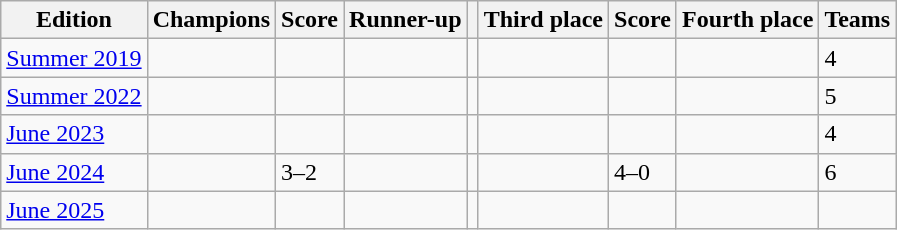<table class="wikitable">
<tr>
<th>Edition</th>
<th>Champions</th>
<th>Score</th>
<th>Runner-up</th>
<th></th>
<th>Third place</th>
<th>Score</th>
<th>Fourth place</th>
<th>Teams</th>
</tr>
<tr>
<td><a href='#'>Summer 2019</a></td>
<td></td>
<td></td>
<td></td>
<td></td>
<td></td>
<td></td>
<td></td>
<td>4</td>
</tr>
<tr>
<td><a href='#'>Summer 2022</a></td>
<td></td>
<td></td>
<td></td>
<td></td>
<td></td>
<td></td>
<td></td>
<td>5</td>
</tr>
<tr>
<td><a href='#'>June 2023</a></td>
<td></td>
<td></td>
<td></td>
<td></td>
<td></td>
<td></td>
<td></td>
<td>4</td>
</tr>
<tr>
<td><a href='#'>June 2024</a></td>
<td></td>
<td>3–2</td>
<td></td>
<td></td>
<td></td>
<td>4–0</td>
<td></td>
<td>6</td>
</tr>
<tr>
<td><a href='#'>June 2025</a></td>
<td></td>
<td></td>
<td></td>
<td></td>
<td></td>
<td></td>
<td></td>
<td></td>
</tr>
</table>
